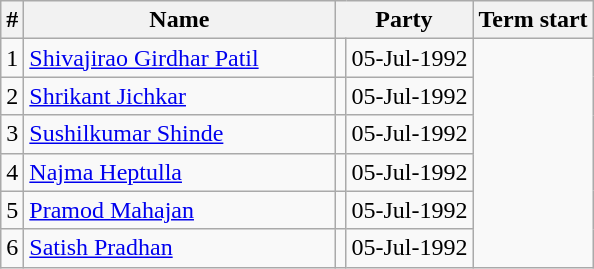<table class="wikitable">
<tr>
<th>#</th>
<th style="width:200px">Name</th>
<th colspan="2">Party</th>
<th>Term start</th>
</tr>
<tr>
<td>1</td>
<td><a href='#'>Shivajirao Girdhar Patil</a></td>
<td></td>
<td>05-Jul-1992</td>
</tr>
<tr>
<td>2</td>
<td><a href='#'>Shrikant Jichkar</a></td>
<td></td>
<td>05-Jul-1992</td>
</tr>
<tr>
<td>3</td>
<td><a href='#'>Sushilkumar Shinde</a></td>
<td></td>
<td>05-Jul-1992</td>
</tr>
<tr>
<td>4</td>
<td><a href='#'>Najma Heptulla</a></td>
<td></td>
<td>05-Jul-1992</td>
</tr>
<tr>
<td>5</td>
<td><a href='#'>Pramod Mahajan</a></td>
<td></td>
<td>05-Jul-1992</td>
</tr>
<tr>
<td>6</td>
<td><a href='#'>Satish Pradhan</a></td>
<td></td>
<td>05-Jul-1992</td>
</tr>
</table>
